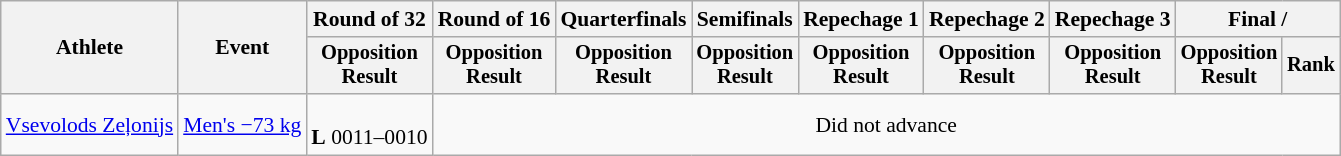<table class="wikitable" style="font-size:90%">
<tr>
<th rowspan="2">Athlete</th>
<th rowspan="2">Event</th>
<th>Round of 32</th>
<th>Round of 16</th>
<th>Quarterfinals</th>
<th>Semifinals</th>
<th>Repechage 1</th>
<th>Repechage 2</th>
<th>Repechage 3</th>
<th colspan=2>Final / </th>
</tr>
<tr style="font-size:95%">
<th>Opposition<br>Result</th>
<th>Opposition<br>Result</th>
<th>Opposition<br>Result</th>
<th>Opposition<br>Result</th>
<th>Opposition<br>Result</th>
<th>Opposition<br>Result</th>
<th>Opposition<br>Result</th>
<th>Opposition<br>Result</th>
<th>Rank</th>
</tr>
<tr align=center>
<td align=left><a href='#'>Vsevolods Zeļonijs</a></td>
<td align=left><a href='#'>Men's −73 kg</a></td>
<td><br><strong>L</strong> 0011–0010</td>
<td colspan=8>Did not advance</td>
</tr>
</table>
